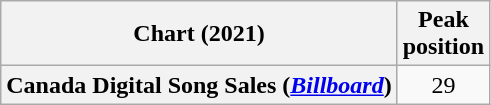<table class="wikitable plainrowheaders" style="text-align:center">
<tr>
<th scope="col">Chart (2021)</th>
<th scope="col">Peak<br>position</th>
</tr>
<tr>
<th scope="row">Canada Digital Song Sales (<em><a href='#'>Billboard</a></em>)</th>
<td>29</td>
</tr>
</table>
